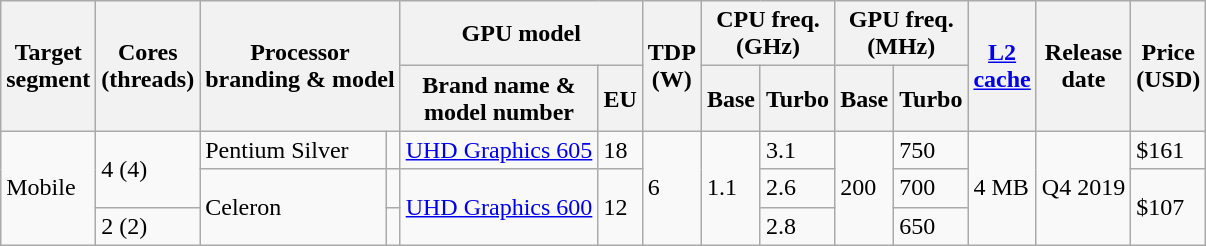<table class="wikitable">
<tr>
<th rowspan=2>Target<br>segment</th>
<th rowspan=2>Cores<br>(threads)</th>
<th colspan=2 rowspan="2">Processor<br>branding & model</th>
<th colspan="2">GPU model</th>
<th rowspan="2">TDP<br>(W)</th>
<th colspan="2">CPU freq.<br>(GHz)</th>
<th colspan="2">GPU freq.<br>(MHz)</th>
<th rowspan=2><a href='#'>L2<br>cache</a></th>
<th rowspan=2>Release<br>date</th>
<th rowspan=2>Price<br>(USD)</th>
</tr>
<tr>
<th>Brand name &<br>model number</th>
<th>EU</th>
<th>Base</th>
<th>Turbo</th>
<th>Base</th>
<th>Turbo</th>
</tr>
<tr>
<td rowspan="3">Mobile</td>
<td rowspan="2">4 (4)</td>
<td rowspan="1">Pentium Silver</td>
<td></td>
<td rowspan="1"><a href='#'>UHD Graphics 605</a></td>
<td rowspan="1">18</td>
<td rowspan="3">6</td>
<td rowspan="3">1.1</td>
<td rowspan="1">3.1</td>
<td rowspan="3">200</td>
<td rowspan="1">750</td>
<td rowspan="3">4 MB</td>
<td rowspan="3">Q4 2019</td>
<td rowspan="1">$161</td>
</tr>
<tr>
<td rowspan="2">Celeron</td>
<td></td>
<td rowspan="2"><a href='#'>UHD Graphics 600</a></td>
<td rowspan="2">12</td>
<td rowspan="1">2.6</td>
<td rowspan="1">700</td>
<td rowspan="2">$107</td>
</tr>
<tr>
<td rowspan="1">2 (2)</td>
<td></td>
<td rowspan="1">2.8</td>
<td rowspan="1">650</td>
</tr>
</table>
